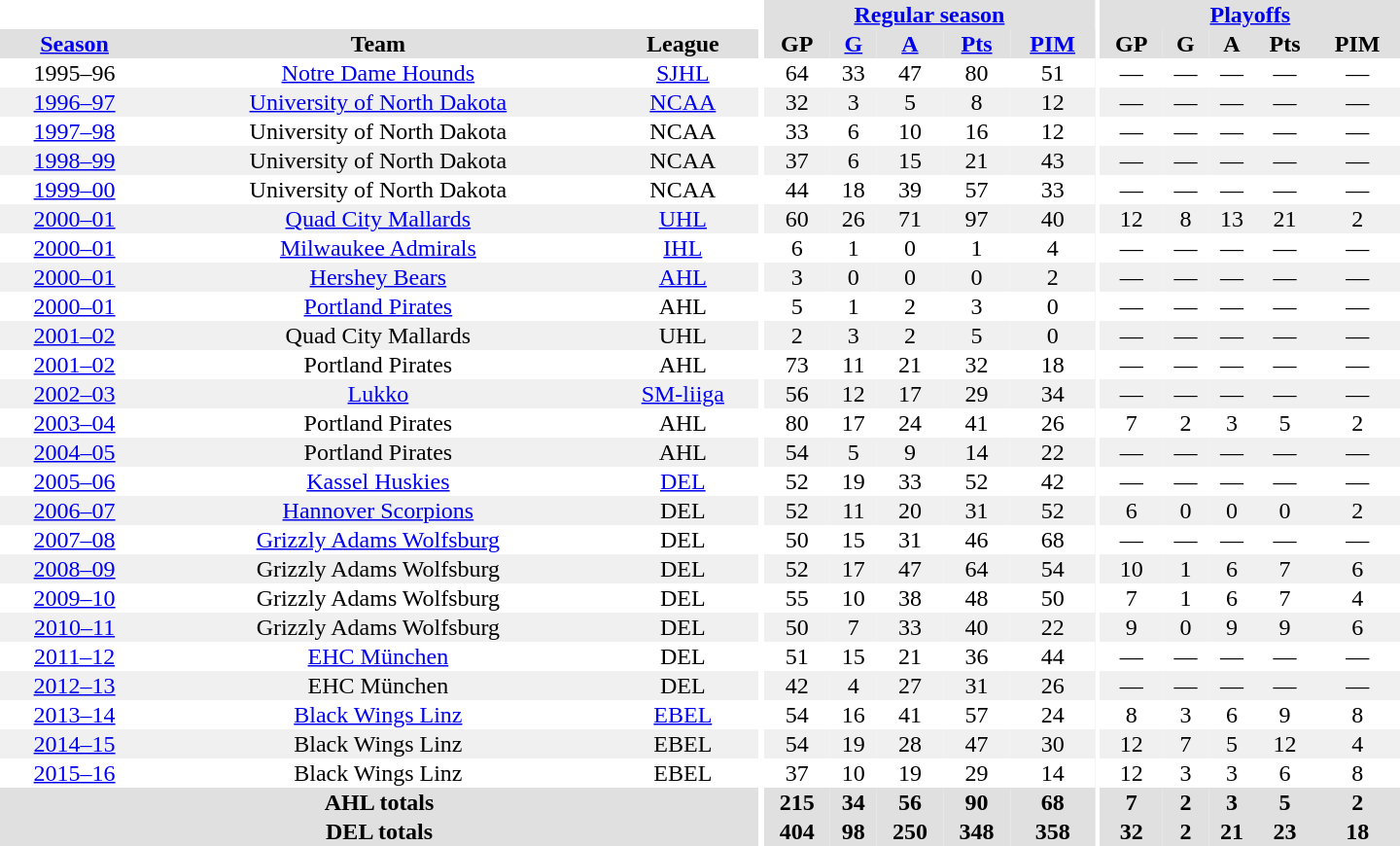<table border="0" cellpadding="1" cellspacing="0" style="text-align:center; width:60em">
<tr bgcolor="#e0e0e0">
<th colspan="3" bgcolor="#ffffff"></th>
<th rowspan="99" bgcolor="#ffffff"></th>
<th colspan="5"><a href='#'>Regular season</a></th>
<th rowspan="99" bgcolor="#ffffff"></th>
<th colspan="5"><a href='#'>Playoffs</a></th>
</tr>
<tr bgcolor="#e0e0e0">
<th><a href='#'>Season</a></th>
<th>Team</th>
<th>League</th>
<th>GP</th>
<th><a href='#'>G</a></th>
<th><a href='#'>A</a></th>
<th><a href='#'>Pts</a></th>
<th><a href='#'>PIM</a></th>
<th>GP</th>
<th>G</th>
<th>A</th>
<th>Pts</th>
<th>PIM</th>
</tr>
<tr>
<td>1995–96</td>
<td><a href='#'>Notre Dame Hounds</a></td>
<td><a href='#'>SJHL</a></td>
<td>64</td>
<td>33</td>
<td>47</td>
<td>80</td>
<td>51</td>
<td>—</td>
<td>—</td>
<td>—</td>
<td>—</td>
<td>—</td>
</tr>
<tr bgcolor="#f0f0f0">
<td><a href='#'>1996–97</a></td>
<td><a href='#'>University of North Dakota</a></td>
<td><a href='#'>NCAA</a></td>
<td>32</td>
<td>3</td>
<td>5</td>
<td>8</td>
<td>12</td>
<td>—</td>
<td>—</td>
<td>—</td>
<td>—</td>
<td>—</td>
</tr>
<tr>
<td><a href='#'>1997–98</a></td>
<td>University of North Dakota</td>
<td>NCAA</td>
<td>33</td>
<td>6</td>
<td>10</td>
<td>16</td>
<td>12</td>
<td>—</td>
<td>—</td>
<td>—</td>
<td>—</td>
<td>—</td>
</tr>
<tr bgcolor="#f0f0f0">
<td><a href='#'>1998–99</a></td>
<td>University of North Dakota</td>
<td>NCAA</td>
<td>37</td>
<td>6</td>
<td>15</td>
<td>21</td>
<td>43</td>
<td>—</td>
<td>—</td>
<td>—</td>
<td>—</td>
<td>—</td>
</tr>
<tr>
<td><a href='#'>1999–00</a></td>
<td>University of North Dakota</td>
<td>NCAA</td>
<td>44</td>
<td>18</td>
<td>39</td>
<td>57</td>
<td>33</td>
<td>—</td>
<td>—</td>
<td>—</td>
<td>—</td>
<td>—</td>
</tr>
<tr bgcolor="#f0f0f0">
<td><a href='#'>2000–01</a></td>
<td><a href='#'>Quad City Mallards</a></td>
<td><a href='#'>UHL</a></td>
<td>60</td>
<td>26</td>
<td>71</td>
<td>97</td>
<td>40</td>
<td>12</td>
<td>8</td>
<td>13</td>
<td>21</td>
<td>2</td>
</tr>
<tr>
<td><a href='#'>2000–01</a></td>
<td><a href='#'>Milwaukee Admirals</a></td>
<td><a href='#'>IHL</a></td>
<td>6</td>
<td>1</td>
<td>0</td>
<td>1</td>
<td>4</td>
<td>—</td>
<td>—</td>
<td>—</td>
<td>—</td>
<td>—</td>
</tr>
<tr bgcolor="#f0f0f0">
<td><a href='#'>2000–01</a></td>
<td><a href='#'>Hershey Bears</a></td>
<td><a href='#'>AHL</a></td>
<td>3</td>
<td>0</td>
<td>0</td>
<td>0</td>
<td>2</td>
<td>—</td>
<td>—</td>
<td>—</td>
<td>—</td>
<td>—</td>
</tr>
<tr>
<td><a href='#'>2000–01</a></td>
<td><a href='#'>Portland Pirates</a></td>
<td>AHL</td>
<td>5</td>
<td>1</td>
<td>2</td>
<td>3</td>
<td>0</td>
<td>—</td>
<td>—</td>
<td>—</td>
<td>—</td>
<td>—</td>
</tr>
<tr bgcolor="#f0f0f0">
<td><a href='#'>2001–02</a></td>
<td>Quad City Mallards</td>
<td>UHL</td>
<td>2</td>
<td>3</td>
<td>2</td>
<td>5</td>
<td>0</td>
<td>—</td>
<td>—</td>
<td>—</td>
<td>—</td>
<td>—</td>
</tr>
<tr>
<td><a href='#'>2001–02</a></td>
<td>Portland Pirates</td>
<td>AHL</td>
<td>73</td>
<td>11</td>
<td>21</td>
<td>32</td>
<td>18</td>
<td>—</td>
<td>—</td>
<td>—</td>
<td>—</td>
<td>—</td>
</tr>
<tr bgcolor="#f0f0f0">
<td><a href='#'>2002–03</a></td>
<td><a href='#'>Lukko</a></td>
<td><a href='#'>SM-liiga</a></td>
<td>56</td>
<td>12</td>
<td>17</td>
<td>29</td>
<td>34</td>
<td>—</td>
<td>—</td>
<td>—</td>
<td>—</td>
<td>—</td>
</tr>
<tr>
<td><a href='#'>2003–04</a></td>
<td>Portland Pirates</td>
<td>AHL</td>
<td>80</td>
<td>17</td>
<td>24</td>
<td>41</td>
<td>26</td>
<td>7</td>
<td>2</td>
<td>3</td>
<td>5</td>
<td>2</td>
</tr>
<tr bgcolor="#f0f0f0">
<td><a href='#'>2004–05</a></td>
<td>Portland Pirates</td>
<td>AHL</td>
<td>54</td>
<td>5</td>
<td>9</td>
<td>14</td>
<td>22</td>
<td>—</td>
<td>—</td>
<td>—</td>
<td>—</td>
<td>—</td>
</tr>
<tr>
<td><a href='#'>2005–06</a></td>
<td><a href='#'>Kassel Huskies</a></td>
<td><a href='#'>DEL</a></td>
<td>52</td>
<td>19</td>
<td>33</td>
<td>52</td>
<td>42</td>
<td>—</td>
<td>—</td>
<td>—</td>
<td>—</td>
<td>—</td>
</tr>
<tr bgcolor="#f0f0f0">
<td><a href='#'>2006–07</a></td>
<td><a href='#'>Hannover Scorpions</a></td>
<td>DEL</td>
<td>52</td>
<td>11</td>
<td>20</td>
<td>31</td>
<td>52</td>
<td>6</td>
<td>0</td>
<td>0</td>
<td>0</td>
<td>2</td>
</tr>
<tr>
<td><a href='#'>2007–08</a></td>
<td><a href='#'>Grizzly Adams Wolfsburg</a></td>
<td>DEL</td>
<td>50</td>
<td>15</td>
<td>31</td>
<td>46</td>
<td>68</td>
<td>—</td>
<td>—</td>
<td>—</td>
<td>—</td>
<td>—</td>
</tr>
<tr bgcolor="#f0f0f0">
<td><a href='#'>2008–09</a></td>
<td>Grizzly Adams Wolfsburg</td>
<td>DEL</td>
<td>52</td>
<td>17</td>
<td>47</td>
<td>64</td>
<td>54</td>
<td>10</td>
<td>1</td>
<td>6</td>
<td>7</td>
<td>6</td>
</tr>
<tr>
<td><a href='#'>2009–10</a></td>
<td>Grizzly Adams Wolfsburg</td>
<td>DEL</td>
<td>55</td>
<td>10</td>
<td>38</td>
<td>48</td>
<td>50</td>
<td>7</td>
<td>1</td>
<td>6</td>
<td>7</td>
<td>4</td>
</tr>
<tr bgcolor="#f0f0f0">
<td><a href='#'>2010–11</a></td>
<td>Grizzly Adams Wolfsburg</td>
<td>DEL</td>
<td>50</td>
<td>7</td>
<td>33</td>
<td>40</td>
<td>22</td>
<td>9</td>
<td>0</td>
<td>9</td>
<td>9</td>
<td>6</td>
</tr>
<tr>
<td><a href='#'>2011–12</a></td>
<td><a href='#'>EHC München</a></td>
<td>DEL</td>
<td>51</td>
<td>15</td>
<td>21</td>
<td>36</td>
<td>44</td>
<td>—</td>
<td>—</td>
<td>—</td>
<td>—</td>
<td>—</td>
</tr>
<tr bgcolor="#f0f0f0">
<td><a href='#'>2012–13</a></td>
<td>EHC München</td>
<td>DEL</td>
<td>42</td>
<td>4</td>
<td>27</td>
<td>31</td>
<td>26</td>
<td>—</td>
<td>—</td>
<td>—</td>
<td>—</td>
<td>—</td>
</tr>
<tr>
<td><a href='#'>2013–14</a></td>
<td><a href='#'>Black Wings Linz</a></td>
<td><a href='#'>EBEL</a></td>
<td>54</td>
<td>16</td>
<td>41</td>
<td>57</td>
<td>24</td>
<td>8</td>
<td>3</td>
<td>6</td>
<td>9</td>
<td>8</td>
</tr>
<tr bgcolor="#f0f0f0">
<td><a href='#'>2014–15</a></td>
<td>Black Wings Linz</td>
<td>EBEL</td>
<td>54</td>
<td>19</td>
<td>28</td>
<td>47</td>
<td>30</td>
<td>12</td>
<td>7</td>
<td>5</td>
<td>12</td>
<td>4</td>
</tr>
<tr>
<td><a href='#'>2015–16</a></td>
<td>Black Wings Linz</td>
<td>EBEL</td>
<td>37</td>
<td>10</td>
<td>19</td>
<td>29</td>
<td>14</td>
<td>12</td>
<td>3</td>
<td>3</td>
<td>6</td>
<td>8</td>
</tr>
<tr>
</tr>
<tr ALIGN="center" bgcolor="#e0e0e0">
<th colspan="3">AHL totals</th>
<th ALIGN="center">215</th>
<th ALIGN="center">34</th>
<th ALIGN="center">56</th>
<th ALIGN="center">90</th>
<th ALIGN="center">68</th>
<th ALIGN="center">7</th>
<th ALIGN="center">2</th>
<th ALIGN="center">3</th>
<th ALIGN="center">5</th>
<th ALIGN="center">2</th>
</tr>
<tr>
</tr>
<tr ALIGN="center" bgcolor="#e0e0e0">
<th colspan="3">DEL totals</th>
<th ALIGN="center">404</th>
<th ALIGN="center">98</th>
<th ALIGN="center">250</th>
<th ALIGN="center">348</th>
<th ALIGN="center">358</th>
<th ALIGN="center">32</th>
<th ALIGN="center">2</th>
<th ALIGN="center">21</th>
<th ALIGN="center">23</th>
<th ALIGN="center">18</th>
</tr>
</table>
